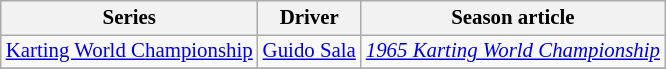<table class="wikitable" style="font-size: 87%;">
<tr>
<th>Series</th>
<th>Driver</th>
<th>Season article</th>
</tr>
<tr>
<td><a href='#'>Karting World Championship</a></td>
<td> <a href='#'>Guido Sala</a></td>
<td><em><a href='#'>1965 Karting World Championship</a></em></td>
</tr>
<tr>
</tr>
</table>
